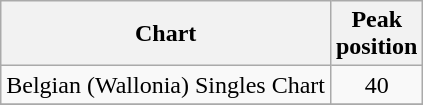<table class="wikitable sortable">
<tr>
<th align="left">Chart</th>
<th align="center">Peak<br>position</th>
</tr>
<tr>
<td>Belgian (Wallonia) Singles Chart</td>
<td align="center">40</td>
</tr>
<tr>
</tr>
</table>
